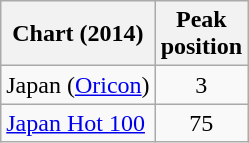<table class="wikitable sortable plainrowheaders">
<tr>
<th scope="col">Chart (2014)</th>
<th scope="col">Peak<br>position</th>
</tr>
<tr>
<td>Japan (<a href='#'>Oricon</a>)</td>
<td style="text-align:center;">3</td>
</tr>
<tr>
<td><a href='#'>Japan Hot 100</a></td>
<td style="text-align:center;">75</td>
</tr>
</table>
